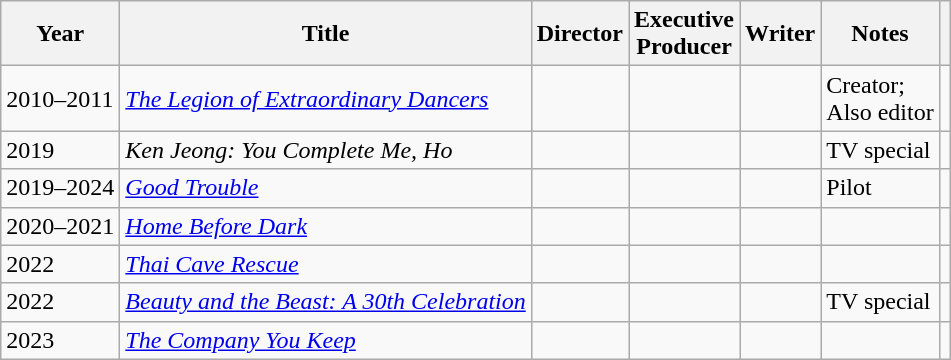<table class="wikitable plainrowheaders" id="filmography">
<tr>
<th scope="col">Year</th>
<th scope="col">Title</th>
<th>Director</th>
<th>Executive<br>Producer</th>
<th>Writer</th>
<th>Notes</th>
<th></th>
</tr>
<tr>
<td>2010–2011</td>
<td><em><a href='#'>The Legion of Extraordinary Dancers</a></em></td>
<td></td>
<td></td>
<td></td>
<td>Creator;<br>Also editor</td>
<td></td>
</tr>
<tr>
<td>2019</td>
<td><em>Ken Jeong: You Complete Me, Ho</em></td>
<td></td>
<td></td>
<td></td>
<td>TV special</td>
<td></td>
</tr>
<tr>
<td>2019–2024</td>
<td><em><a href='#'>Good Trouble</a></em></td>
<td></td>
<td></td>
<td></td>
<td>Pilot</td>
<td></td>
</tr>
<tr>
<td>2020–2021</td>
<td><em><a href='#'>Home Before Dark</a></em></td>
<td></td>
<td></td>
<td></td>
<td></td>
<td></td>
</tr>
<tr>
<td>2022</td>
<td><em><a href='#'>Thai Cave Rescue</a></em></td>
<td></td>
<td></td>
<td></td>
<td></td>
<td></td>
</tr>
<tr>
<td>2022</td>
<td><em><a href='#'>Beauty and the Beast: A 30th Celebration</a></em></td>
<td></td>
<td></td>
<td></td>
<td>TV special</td>
<td></td>
</tr>
<tr>
<td>2023</td>
<td><em><a href='#'>The Company You Keep</a></em></td>
<td></td>
<td></td>
<td></td>
<td></td>
<td></td>
</tr>
</table>
